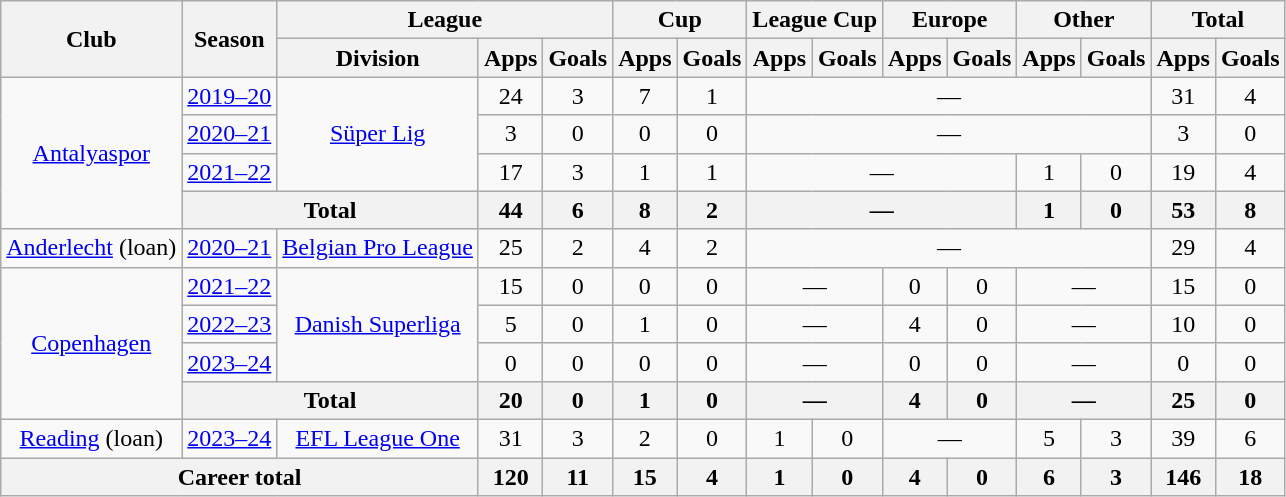<table class="wikitable" style="text-align:center">
<tr>
<th rowspan="2">Club</th>
<th rowspan="2">Season</th>
<th colspan="3">League</th>
<th colspan="2">Cup</th>
<th colspan="2">League Cup</th>
<th colspan="2">Europe</th>
<th colspan="2">Other</th>
<th colspan="2">Total</th>
</tr>
<tr>
<th>Division</th>
<th>Apps</th>
<th>Goals</th>
<th>Apps</th>
<th>Goals</th>
<th>Apps</th>
<th>Goals</th>
<th>Apps</th>
<th>Goals</th>
<th>Apps</th>
<th>Goals</th>
<th>Apps</th>
<th>Goals</th>
</tr>
<tr>
<td rowspan="4"><a href='#'>Antalyaspor</a></td>
<td><a href='#'>2019–20</a></td>
<td rowspan="3"><a href='#'>Süper Lig</a></td>
<td>24</td>
<td>3</td>
<td>7</td>
<td>1</td>
<td colspan="6">—</td>
<td>31</td>
<td>4</td>
</tr>
<tr>
<td><a href='#'>2020–21</a></td>
<td>3</td>
<td>0</td>
<td>0</td>
<td>0</td>
<td colspan="6">—</td>
<td>3</td>
<td>0</td>
</tr>
<tr>
<td><a href='#'>2021–22</a></td>
<td>17</td>
<td>3</td>
<td>1</td>
<td>1</td>
<td colspan="4">—</td>
<td>1</td>
<td>0</td>
<td>19</td>
<td>4</td>
</tr>
<tr>
<th colspan="2">Total</th>
<th>44</th>
<th>6</th>
<th>8</th>
<th>2</th>
<th colspan="4">—</th>
<th>1</th>
<th>0</th>
<th>53</th>
<th>8</th>
</tr>
<tr>
<td><a href='#'>Anderlecht</a> (loan)</td>
<td><a href='#'>2020–21</a></td>
<td><a href='#'>Belgian Pro League</a></td>
<td>25</td>
<td>2</td>
<td>4</td>
<td>2</td>
<td colspan="6">—</td>
<td>29</td>
<td>4</td>
</tr>
<tr>
<td rowspan="4"><a href='#'>Copenhagen</a></td>
<td><a href='#'>2021–22</a></td>
<td rowspan="3"><a href='#'>Danish Superliga</a></td>
<td>15</td>
<td>0</td>
<td>0</td>
<td>0</td>
<td colspan="2">—</td>
<td>0</td>
<td>0</td>
<td colspan="2">—</td>
<td>15</td>
<td>0</td>
</tr>
<tr>
<td><a href='#'>2022–23</a></td>
<td>5</td>
<td>0</td>
<td>1</td>
<td>0</td>
<td colspan="2">—</td>
<td>4</td>
<td>0</td>
<td colspan="2">—</td>
<td>10</td>
<td>0</td>
</tr>
<tr>
<td><a href='#'>2023–24</a></td>
<td>0</td>
<td>0</td>
<td>0</td>
<td>0</td>
<td colspan="2">—</td>
<td>0</td>
<td>0</td>
<td colspan="2">—</td>
<td>0</td>
<td>0</td>
</tr>
<tr>
<th colspan="2">Total</th>
<th>20</th>
<th>0</th>
<th>1</th>
<th>0</th>
<th colspan="2">—</th>
<th>4</th>
<th>0</th>
<th colspan="2">—</th>
<th>25</th>
<th>0</th>
</tr>
<tr>
<td><a href='#'>Reading</a> (loan)</td>
<td><a href='#'>2023–24</a></td>
<td><a href='#'>EFL League One</a></td>
<td>31</td>
<td>3</td>
<td>2</td>
<td>0</td>
<td>1</td>
<td>0</td>
<td colspan="2">—</td>
<td>5</td>
<td>3</td>
<td>39</td>
<td>6</td>
</tr>
<tr>
<th colspan="3">Career total</th>
<th>120</th>
<th>11</th>
<th>15</th>
<th>4</th>
<th>1</th>
<th>0</th>
<th>4</th>
<th>0</th>
<th>6</th>
<th>3</th>
<th>146</th>
<th>18</th>
</tr>
</table>
